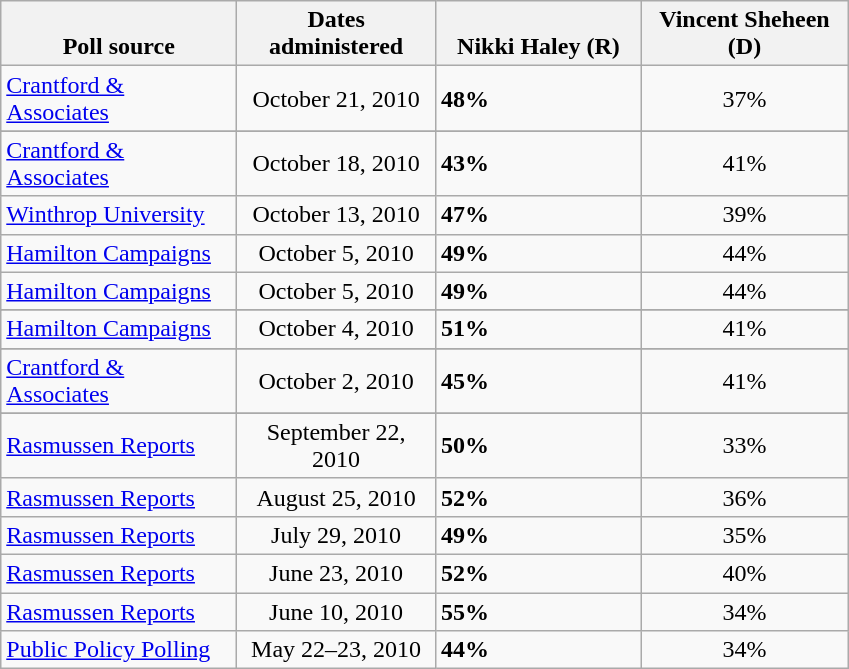<table class="wikitable">
<tr valign=bottom>
<th style="width:150px;">Poll source</th>
<th style="width:125px;">Dates administered</th>
<th style="width:130px;">Nikki Haley (R)</th>
<th style="width:130px;">Vincent Sheheen (D)</th>
</tr>
<tr>
<td><a href='#'>Crantford & Associates</a></td>
<td align=center>October 21, 2010</td>
<td><strong>48%</strong></td>
<td align=center>37%</td>
</tr>
<tr>
</tr>
<tr>
<td><a href='#'>Crantford & Associates</a></td>
<td align=center>October 18, 2010</td>
<td><strong>43%</strong></td>
<td align=center>41%</td>
</tr>
<tr>
<td><a href='#'>Winthrop University</a></td>
<td align=center>October 13, 2010</td>
<td><strong>47%</strong></td>
<td align=center>39%</td>
</tr>
<tr>
<td><a href='#'>Hamilton Campaigns</a></td>
<td align=center>October 5, 2010</td>
<td><strong>49%</strong></td>
<td align=center>44%</td>
</tr>
<tr>
<td><a href='#'>Hamilton Campaigns</a></td>
<td align=center>October 5, 2010</td>
<td><strong>49%</strong></td>
<td align=center>44%</td>
</tr>
<tr>
</tr>
<tr>
<td><a href='#'>Hamilton Campaigns</a></td>
<td align=center>October 4, 2010</td>
<td><strong>51%</strong></td>
<td align=center>41%</td>
</tr>
<tr>
</tr>
<tr>
<td><a href='#'>Crantford & Associates</a></td>
<td align=center>October 2, 2010</td>
<td><strong>45%</strong></td>
<td align=center>41%</td>
</tr>
<tr>
</tr>
<tr>
<td><a href='#'>Rasmussen Reports</a></td>
<td align=center>September 22, 2010</td>
<td><strong>50%</strong></td>
<td align=center>33%</td>
</tr>
<tr>
<td><a href='#'>Rasmussen Reports</a></td>
<td align=center>August 25, 2010</td>
<td><strong>52%</strong></td>
<td align=center>36%</td>
</tr>
<tr>
<td><a href='#'>Rasmussen Reports</a></td>
<td align=center>July 29, 2010</td>
<td><strong>49%</strong></td>
<td align=center>35%</td>
</tr>
<tr>
<td><a href='#'>Rasmussen Reports</a></td>
<td align=center>June 23, 2010</td>
<td><strong>52%</strong></td>
<td align=center>40%</td>
</tr>
<tr>
<td><a href='#'>Rasmussen Reports</a></td>
<td align=center>June 10, 2010</td>
<td><strong>55%</strong></td>
<td align=center>34%</td>
</tr>
<tr>
<td><a href='#'>Public Policy Polling</a></td>
<td align=center>May 22–23, 2010</td>
<td><strong>44%</strong></td>
<td align=center>34%</td>
</tr>
</table>
